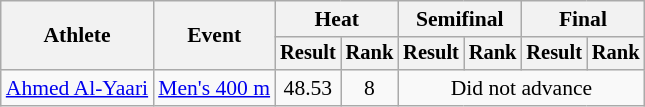<table class="wikitable" style="font-size:90%">
<tr>
<th rowspan="2">Athlete</th>
<th rowspan="2">Event</th>
<th colspan="2">Heat</th>
<th colspan="2">Semifinal</th>
<th colspan="2">Final</th>
</tr>
<tr style="font-size:95%">
<th>Result</th>
<th>Rank</th>
<th>Result</th>
<th>Rank</th>
<th>Result</th>
<th>Rank</th>
</tr>
<tr align=center>
<td align=left><a href='#'>Ahmed Al-Yaari</a></td>
<td align=left><a href='#'>Men's 400 m</a></td>
<td>48.53</td>
<td>8</td>
<td colspan=4>Did not advance</td>
</tr>
</table>
